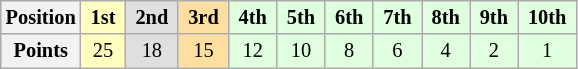<table class="wikitable" style="font-size:85%; text-align:center">
<tr>
<th>Position</th>
<td style="background:#ffffbf;"> <strong>1st</strong> </td>
<td style="background:#dfdfdf;"> <strong>2nd</strong> </td>
<td style="background:#ffdf9f;"> <strong>3rd</strong> </td>
<td style="background:#dfffdf;"> <strong>4th</strong> </td>
<td style="background:#dfffdf;"> <strong>5th</strong> </td>
<td style="background:#dfffdf;"> <strong>6th</strong> </td>
<td style="background:#dfffdf;"> <strong>7th</strong> </td>
<td style="background:#dfffdf;"> <strong>8th</strong> </td>
<td style="background:#dfffdf;"> <strong>9th</strong> </td>
<td style="background:#dfffdf;"> <strong>10th</strong> </td>
</tr>
<tr>
<th>Points</th>
<td style="background:#ffffbf;">25</td>
<td style="background:#dfdfdf;">18</td>
<td style="background:#ffdf9f;">15</td>
<td style="background:#dfffdf;">12</td>
<td style="background:#dfffdf;">10</td>
<td style="background:#dfffdf;">8</td>
<td style="background:#dfffdf;">6</td>
<td style="background:#dfffdf;">4</td>
<td style="background:#dfffdf;">2</td>
<td style="background:#dfffdf;">1</td>
</tr>
</table>
